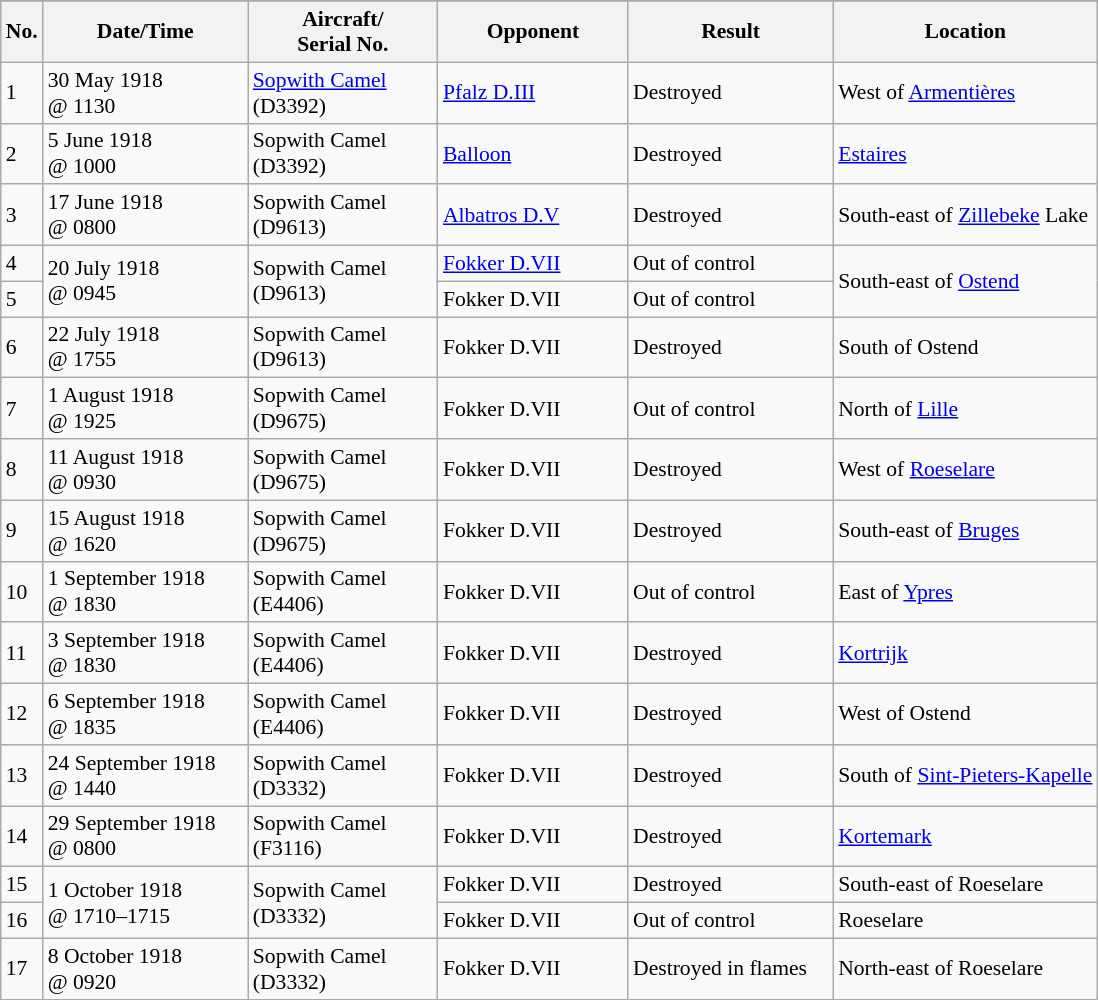<table class="wikitable" style="font-size:90%;">
<tr>
</tr>
<tr>
<th>No.</th>
<th width="130">Date/Time</th>
<th width="120">Aircraft/<br>Serial No.</th>
<th width="120">Opponent</th>
<th width="130">Result</th>
<th>Location</th>
</tr>
<tr>
<td>1</td>
<td>30 May 1918<br>@ 1130</td>
<td><a href='#'>Sopwith Camel</a><br>(D3392)</td>
<td><a href='#'>Pfalz D.III</a></td>
<td>Destroyed</td>
<td>West of <a href='#'>Armentières</a></td>
</tr>
<tr>
<td>2</td>
<td>5 June 1918<br>@ 1000</td>
<td>Sopwith Camel<br>(D3392)</td>
<td><a href='#'>Balloon</a></td>
<td>Destroyed</td>
<td><a href='#'>Estaires</a></td>
</tr>
<tr>
<td>3</td>
<td>17 June 1918<br>@ 0800</td>
<td>Sopwith Camel<br>(D9613)</td>
<td><a href='#'>Albatros D.V</a></td>
<td>Destroyed</td>
<td>South-east of <a href='#'>Zillebeke</a> Lake</td>
</tr>
<tr>
<td>4</td>
<td rowspan="2">20 July 1918<br>@ 0945</td>
<td rowspan="2">Sopwith Camel<br>(D9613)</td>
<td><a href='#'>Fokker D.VII</a></td>
<td>Out of control</td>
<td rowspan="2">South-east of <a href='#'>Ostend</a></td>
</tr>
<tr>
<td>5</td>
<td>Fokker D.VII</td>
<td>Out of control</td>
</tr>
<tr>
<td>6</td>
<td>22 July 1918<br>@ 1755</td>
<td>Sopwith Camel<br>(D9613)</td>
<td>Fokker D.VII</td>
<td>Destroyed</td>
<td>South of Ostend</td>
</tr>
<tr>
<td>7</td>
<td>1 August 1918<br>@ 1925</td>
<td>Sopwith Camel<br>(D9675)</td>
<td>Fokker D.VII</td>
<td>Out of control</td>
<td>North of <a href='#'>Lille</a></td>
</tr>
<tr>
<td>8</td>
<td>11 August 1918<br>@ 0930</td>
<td>Sopwith Camel<br>(D9675)</td>
<td>Fokker D.VII</td>
<td>Destroyed</td>
<td>West of <a href='#'>Roeselare</a></td>
</tr>
<tr>
<td>9</td>
<td>15 August 1918<br>@ 1620</td>
<td>Sopwith Camel<br>(D9675)</td>
<td>Fokker D.VII</td>
<td>Destroyed</td>
<td>South-east of <a href='#'>Bruges</a></td>
</tr>
<tr>
<td>10</td>
<td>1 September 1918<br>@ 1830</td>
<td>Sopwith Camel<br>(E4406)</td>
<td>Fokker D.VII</td>
<td>Out of control</td>
<td>East of <a href='#'>Ypres</a></td>
</tr>
<tr>
<td>11</td>
<td>3 September 1918<br>@ 1830</td>
<td>Sopwith Camel<br>(E4406)</td>
<td>Fokker D.VII</td>
<td>Destroyed</td>
<td><a href='#'>Kortrijk</a></td>
</tr>
<tr>
<td>12</td>
<td>6 September 1918<br>@ 1835</td>
<td>Sopwith Camel<br>(E4406)</td>
<td>Fokker D.VII</td>
<td>Destroyed</td>
<td>West of Ostend</td>
</tr>
<tr>
<td>13</td>
<td>24 September 1918<br>@ 1440</td>
<td>Sopwith Camel<br>(D3332)</td>
<td>Fokker D.VII</td>
<td>Destroyed</td>
<td>South of <a href='#'>Sint-Pieters-Kapelle</a></td>
</tr>
<tr>
<td>14</td>
<td>29 September 1918<br>@ 0800</td>
<td>Sopwith Camel<br>(F3116)</td>
<td>Fokker D.VII</td>
<td>Destroyed</td>
<td><a href='#'>Kortemark</a></td>
</tr>
<tr>
<td>15</td>
<td rowspan="2">1 October 1918<br>@ 1710–1715</td>
<td rowspan="2">Sopwith Camel<br>(D3332)</td>
<td>Fokker D.VII</td>
<td>Destroyed</td>
<td>South-east of  Roeselare</td>
</tr>
<tr>
<td>16</td>
<td>Fokker D.VII</td>
<td>Out of control</td>
<td>Roeselare</td>
</tr>
<tr>
<td>17</td>
<td>8 October 1918<br>@ 0920</td>
<td>Sopwith Camel<br>(D3332)</td>
<td>Fokker D.VII</td>
<td>Destroyed in flames</td>
<td> North-east of  Roeselare</td>
</tr>
<tr>
</tr>
</table>
